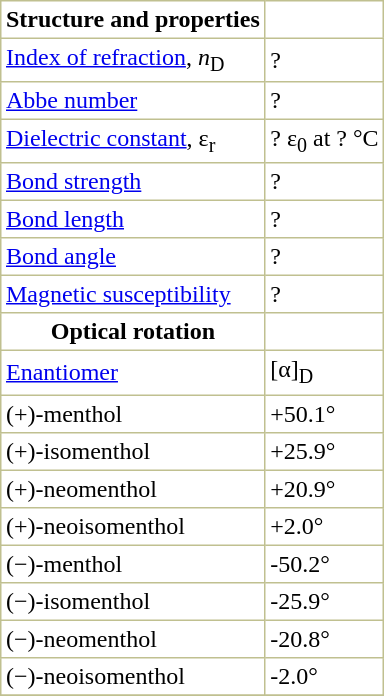<table border="1" cellspacing="0" cellpadding="3" style="margin: 0 0 0 0.5em; background: #FFFFFF; border-collapse: collapse; border-color: #C0C090;">
<tr>
<th>Structure and properties</th>
</tr>
<tr>
<td><a href='#'>Index of refraction</a>, <em>n</em><sub>D</sub></td>
<td>? </td>
</tr>
<tr>
<td><a href='#'>Abbe number</a></td>
<td>? </td>
</tr>
<tr>
<td><a href='#'>Dielectric constant</a>, ε<sub>r</sub></td>
<td>? ε<sub>0</sub> at ? °C </td>
</tr>
<tr>
<td><a href='#'>Bond strength</a></td>
<td>? </td>
</tr>
<tr>
<td><a href='#'>Bond length</a></td>
<td>? </td>
</tr>
<tr>
<td><a href='#'>Bond angle</a></td>
<td>? </td>
</tr>
<tr>
<td><a href='#'>Magnetic susceptibility</a></td>
<td>? </td>
</tr>
<tr>
<th>Optical rotation</th>
</tr>
<tr>
<td><a href='#'>Enantiomer</a></td>
<td>[α]<sub>D</sub></td>
</tr>
<tr>
<td>(+)-menthol</td>
<td>+50.1°</td>
</tr>
<tr>
<td>(+)-isomenthol</td>
<td>+25.9°</td>
</tr>
<tr>
<td>(+)-neomenthol</td>
<td>+20.9°</td>
</tr>
<tr>
<td>(+)-neoisomenthol</td>
<td>+2.0°</td>
</tr>
<tr>
<td>(−)-menthol</td>
<td>-50.2°</td>
</tr>
<tr>
<td>(−)-isomenthol</td>
<td>-25.9°</td>
</tr>
<tr>
<td>(−)-neomenthol</td>
<td>-20.8°</td>
</tr>
<tr>
<td>(−)-neoisomenthol</td>
<td>-2.0°</td>
</tr>
<tr>
</tr>
</table>
